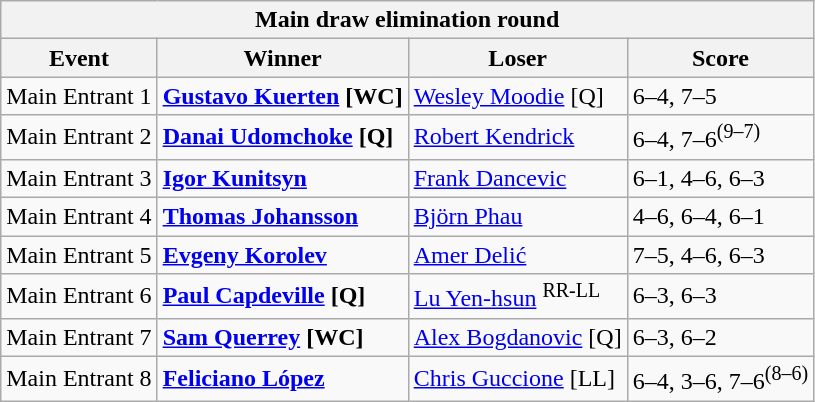<table class="wikitable">
<tr>
<th colspan=4><strong>Main draw elimination round</strong></th>
</tr>
<tr>
<th>Event</th>
<th>Winner</th>
<th>Loser</th>
<th>Score</th>
</tr>
<tr>
<td>Main Entrant 1</td>
<td><strong> <a href='#'>Gustavo Kuerten</a> [WC]</strong></td>
<td> <a href='#'>Wesley Moodie</a> [Q]</td>
<td>6–4, 7–5</td>
</tr>
<tr>
<td>Main Entrant 2</td>
<td><strong> <a href='#'>Danai Udomchoke</a> [Q]</strong></td>
<td> <a href='#'>Robert Kendrick</a></td>
<td>6–4, 7–6<sup>(9–7)</sup></td>
</tr>
<tr>
<td>Main Entrant 3</td>
<td><strong> <a href='#'>Igor Kunitsyn</a></strong></td>
<td> <a href='#'>Frank Dancevic</a></td>
<td>6–1, 4–6, 6–3</td>
</tr>
<tr>
<td>Main Entrant 4</td>
<td><strong> <a href='#'>Thomas Johansson</a></strong></td>
<td> <a href='#'>Björn Phau</a></td>
<td>4–6, 6–4, 6–1</td>
</tr>
<tr>
<td>Main Entrant 5</td>
<td><strong> <a href='#'>Evgeny Korolev</a></strong></td>
<td> <a href='#'>Amer Delić</a></td>
<td>7–5, 4–6, 6–3</td>
</tr>
<tr>
<td>Main Entrant 6</td>
<td><strong> <a href='#'>Paul Capdeville</a> [Q]</strong></td>
<td> <a href='#'>Lu Yen-hsun</a> <sup>RR-LL</sup></td>
<td>6–3, 6–3</td>
</tr>
<tr>
<td>Main Entrant 7</td>
<td><strong> <a href='#'>Sam Querrey</a> [WC]</strong></td>
<td> <a href='#'>Alex Bogdanovic</a> [Q]</td>
<td>6–3, 6–2</td>
</tr>
<tr>
<td>Main Entrant 8</td>
<td><strong> <a href='#'>Feliciano López</a></strong></td>
<td> <a href='#'>Chris Guccione</a> [LL]</td>
<td>6–4, 3–6, 7–6<sup>(8–6)</sup></td>
</tr>
</table>
